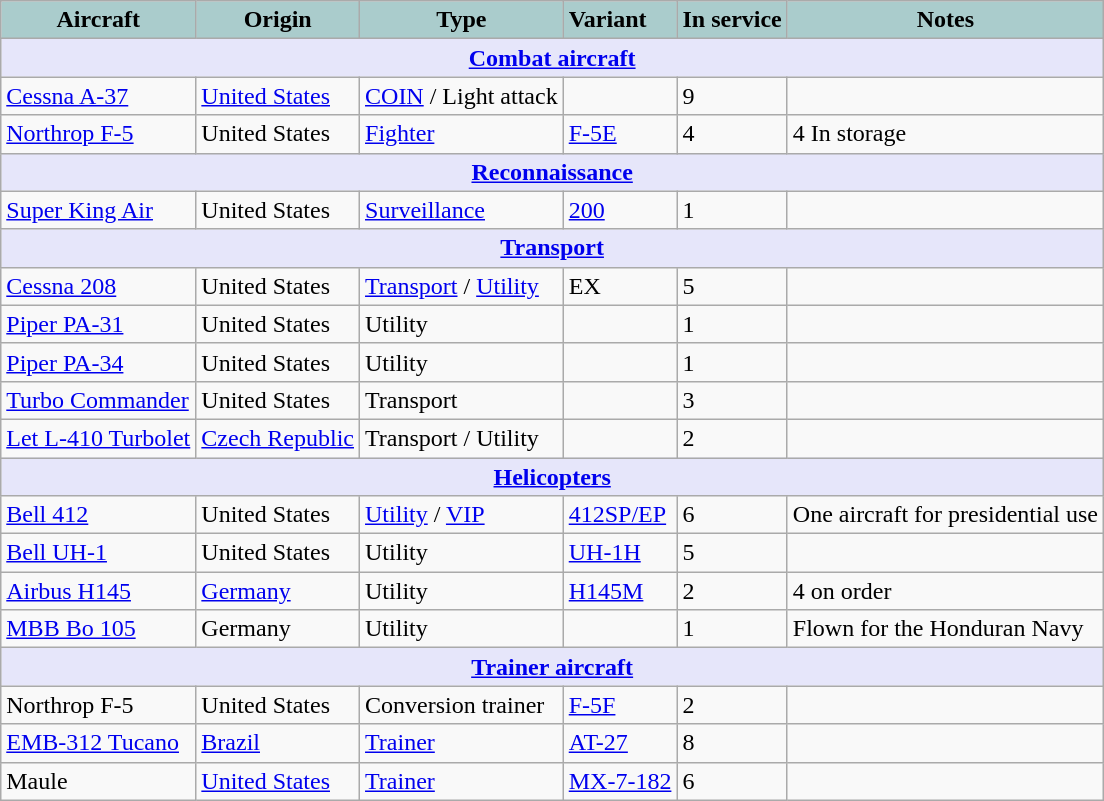<table class="wikitable">
<tr>
<th style="text-align:center; background:#acc;">Aircraft</th>
<th style="text-align: center; background:#acc;">Origin</th>
<th style="text-align:l center; background:#acc;">Type</th>
<th style="text-align:left; background:#acc;">Variant</th>
<th style="text-align:center; background:#acc;">In service</th>
<th style="text-align: center; background:#acc;">Notes</th>
</tr>
<tr>
<th style="align: center; background: lavender;" colspan="7"><a href='#'>Combat aircraft</a></th>
</tr>
<tr>
<td><a href='#'>Cessna A-37</a></td>
<td><a href='#'>United States</a></td>
<td><a href='#'>COIN</a> / Light attack</td>
<td></td>
<td>9</td>
<td></td>
</tr>
<tr>
<td><a href='#'>Northrop F-5</a></td>
<td>United States</td>
<td><a href='#'>Fighter</a></td>
<td><a href='#'>F-5E</a></td>
<td>4</td>
<td>4 In storage</td>
</tr>
<tr>
<th style="align: center; background: lavender;" colspan="7"><a href='#'>Reconnaissance</a></th>
</tr>
<tr>
<td><a href='#'>Super King Air</a></td>
<td>United States</td>
<td><a href='#'>Surveillance</a></td>
<td><a href='#'>200</a></td>
<td>1</td>
<td></td>
</tr>
<tr>
<th style="align: center; background: lavender;" colspan="7"><a href='#'>Transport</a></th>
</tr>
<tr>
<td><a href='#'>Cessna 208</a></td>
<td>United States</td>
<td><a href='#'>Transport</a> / <a href='#'>Utility</a></td>
<td>EX</td>
<td>5</td>
<td></td>
</tr>
<tr>
<td><a href='#'>Piper PA-31</a></td>
<td>United States</td>
<td>Utility</td>
<td></td>
<td>1</td>
<td></td>
</tr>
<tr>
<td><a href='#'>Piper PA-34</a></td>
<td>United States</td>
<td>Utility</td>
<td></td>
<td>1</td>
<td></td>
</tr>
<tr>
<td><a href='#'>Turbo Commander</a></td>
<td>United States</td>
<td>Transport</td>
<td></td>
<td>3</td>
<td></td>
</tr>
<tr>
<td><a href='#'>Let L-410 Turbolet</a></td>
<td><a href='#'>Czech Republic</a></td>
<td>Transport / Utility</td>
<td></td>
<td>2</td>
<td></td>
</tr>
<tr>
<th style="align: center; background: lavender;" colspan="7"><a href='#'>Helicopters</a></th>
</tr>
<tr>
<td><a href='#'>Bell 412</a></td>
<td>United States</td>
<td><a href='#'>Utility</a> / <a href='#'>VIP</a></td>
<td><a href='#'>412SP/EP</a></td>
<td>6 </td>
<td>One aircraft for presidential use</td>
</tr>
<tr>
<td><a href='#'>Bell UH-1</a></td>
<td>United States</td>
<td>Utility</td>
<td><a href='#'>UH-1H</a></td>
<td>5</td>
<td></td>
</tr>
<tr>
<td><a href='#'>Airbus H145</a></td>
<td><a href='#'>Germany</a></td>
<td>Utility</td>
<td><a href='#'>H145M</a></td>
<td>2</td>
<td>4 on order</td>
</tr>
<tr>
<td><a href='#'>MBB Bo 105</a></td>
<td>Germany</td>
<td>Utility</td>
<td></td>
<td>1</td>
<td>Flown for the Honduran Navy</td>
</tr>
<tr>
<th style="align: center; background: lavender;" colspan="7"><a href='#'>Trainer aircraft</a></th>
</tr>
<tr>
<td>Northrop F-5</td>
<td>United States</td>
<td>Conversion trainer</td>
<td><a href='#'>F-5F</a></td>
<td>2</td>
<td></td>
</tr>
<tr>
<td><a href='#'>EMB-312 Tucano</a></td>
<td><a href='#'>Brazil</a></td>
<td><a href='#'>Trainer</a></td>
<td><a href='#'>AT-27</a></td>
<td>8</td>
<td></td>
</tr>
<tr>
<td>Maule</td>
<td><a href='#'>United States</a></td>
<td><a href='#'>Trainer</a></td>
<td><a href='#'> MX-7-182</a></td>
<td>6</td>
<td></td>
</tr>
</table>
